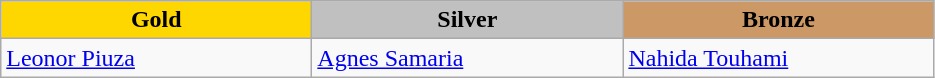<table class="wikitable" style="text-align:left">
<tr align="center">
<td width=200 bgcolor=gold><strong>Gold</strong></td>
<td width=200 bgcolor=silver><strong>Silver</strong></td>
<td width=200 bgcolor=CC9966><strong>Bronze</strong></td>
</tr>
<tr>
<td><a href='#'>Leonor Piuza</a><br><em></em></td>
<td><a href='#'>Agnes Samaria</a><br><em></em></td>
<td><a href='#'>Nahida Touhami</a><br><em></em></td>
</tr>
</table>
